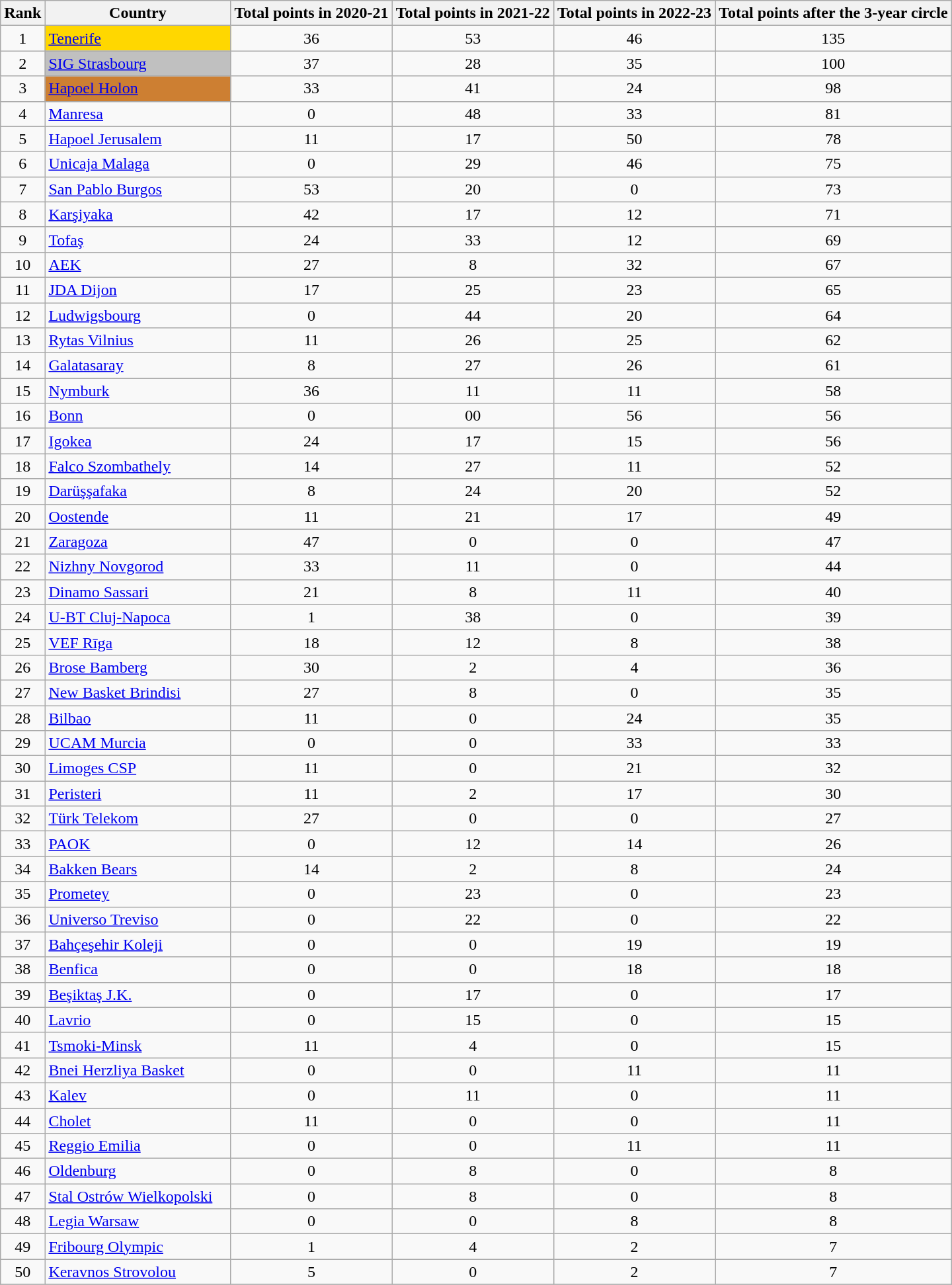<table class="wikitable" style="text-align:center">
<tr>
<th>Rank</th>
<th width=180>Country</th>
<th>Total points in 2020-21</th>
<th>Total points in 2021-22</th>
<th>Total points in 2022-23</th>
<th>Total points after the 3-year circle</th>
</tr>
<tr>
<td>1</td>
<td align=left bgcolor="gold"> <a href='#'>Tenerife</a></td>
<td>36</td>
<td>53</td>
<td>46</td>
<td>135</td>
</tr>
<tr>
<td>2</td>
<td align=left bgcolor="Silver"> <a href='#'>SIG Strasbourg</a></td>
<td>37</td>
<td>28</td>
<td>35</td>
<td>100</td>
</tr>
<tr>
<td>3</td>
<td align=left bgcolor="#cd7f32"> <a href='#'>Hapoel Holon</a></td>
<td>33</td>
<td>41</td>
<td>24</td>
<td>98</td>
</tr>
<tr>
<td>4</td>
<td align=left> <a href='#'>Manresa</a></td>
<td>0</td>
<td>48</td>
<td>33</td>
<td>81</td>
</tr>
<tr>
<td>5</td>
<td align=left> <a href='#'>Hapoel Jerusalem</a></td>
<td>11</td>
<td>17</td>
<td>50</td>
<td>78</td>
</tr>
<tr>
<td>6</td>
<td align=left> <a href='#'>Unicaja Malaga</a></td>
<td>0</td>
<td>29</td>
<td>46</td>
<td>75</td>
</tr>
<tr>
<td>7</td>
<td align=left> <a href='#'>San Pablo Burgos</a></td>
<td>53</td>
<td>20</td>
<td>0</td>
<td>73</td>
</tr>
<tr>
<td>8</td>
<td align=left> <a href='#'>Karşiyaka</a></td>
<td>42</td>
<td>17</td>
<td>12</td>
<td>71</td>
</tr>
<tr>
<td>9</td>
<td align=left> <a href='#'>Tofaş</a></td>
<td>24</td>
<td>33</td>
<td>12</td>
<td>69</td>
</tr>
<tr>
<td>10</td>
<td align=left> <a href='#'>AEK</a></td>
<td>27</td>
<td>8</td>
<td>32</td>
<td>67</td>
</tr>
<tr>
<td>11</td>
<td align=left> <a href='#'>JDA Dijon</a></td>
<td>17</td>
<td>25</td>
<td>23</td>
<td>65</td>
</tr>
<tr>
<td>12</td>
<td align=left> <a href='#'>Ludwigsbourg</a></td>
<td>0</td>
<td>44</td>
<td>20</td>
<td>64</td>
</tr>
<tr>
<td>13</td>
<td align=left> <a href='#'>Rytas Vilnius</a></td>
<td>11</td>
<td>26</td>
<td>25</td>
<td>62</td>
</tr>
<tr>
<td>14</td>
<td align=left> <a href='#'>Galatasaray</a></td>
<td>8</td>
<td>27</td>
<td>26</td>
<td>61</td>
</tr>
<tr>
<td>15</td>
<td align=left> <a href='#'>Nymburk</a></td>
<td>36</td>
<td>11</td>
<td>11</td>
<td>58</td>
</tr>
<tr>
<td>16</td>
<td align=left> <a href='#'>Bonn</a></td>
<td>0</td>
<td>00</td>
<td>56</td>
<td>56</td>
</tr>
<tr>
<td>17</td>
<td align=left> <a href='#'>Igokea</a></td>
<td>24</td>
<td>17</td>
<td>15</td>
<td>56</td>
</tr>
<tr>
<td>18</td>
<td align=left> <a href='#'>Falco Szombathely</a></td>
<td>14</td>
<td>27</td>
<td>11</td>
<td>52</td>
</tr>
<tr>
<td>19</td>
<td align=left> <a href='#'>Darüşşafaka</a></td>
<td>8</td>
<td>24</td>
<td>20</td>
<td>52</td>
</tr>
<tr>
<td>20</td>
<td align=left> <a href='#'>Oostende</a></td>
<td>11</td>
<td>21</td>
<td>17</td>
<td>49</td>
</tr>
<tr>
<td>21</td>
<td align=left> <a href='#'>Zaragoza</a></td>
<td>47</td>
<td>0</td>
<td>0</td>
<td>47</td>
</tr>
<tr>
<td>22</td>
<td align=left> <a href='#'>Nizhny Novgorod</a></td>
<td>33</td>
<td>11</td>
<td>0</td>
<td>44</td>
</tr>
<tr>
<td>23</td>
<td align=left> <a href='#'>Dinamo Sassari</a></td>
<td>21</td>
<td>8</td>
<td>11</td>
<td>40</td>
</tr>
<tr>
<td>24</td>
<td align=left> <a href='#'>U-BT Cluj-Napoca</a></td>
<td>1</td>
<td>38</td>
<td>0</td>
<td>39</td>
</tr>
<tr>
<td>25</td>
<td align=left> <a href='#'>VEF Rīga</a></td>
<td>18</td>
<td>12</td>
<td>8</td>
<td>38</td>
</tr>
<tr>
<td>26</td>
<td align=left> <a href='#'>Brose Bamberg</a></td>
<td>30</td>
<td>2</td>
<td>4</td>
<td>36</td>
</tr>
<tr>
<td>27</td>
<td align=left> <a href='#'>New Basket Brindisi</a></td>
<td>27</td>
<td>8</td>
<td>0</td>
<td>35</td>
</tr>
<tr>
<td>28</td>
<td align=left> <a href='#'>Bilbao</a></td>
<td>11</td>
<td>0</td>
<td>24</td>
<td>35</td>
</tr>
<tr>
<td>29</td>
<td align=left> <a href='#'>UCAM Murcia</a></td>
<td>0</td>
<td>0</td>
<td>33</td>
<td>33</td>
</tr>
<tr>
<td>30</td>
<td align=left> <a href='#'>Limoges CSP</a></td>
<td>11</td>
<td>0</td>
<td>21</td>
<td>32</td>
</tr>
<tr>
<td>31</td>
<td align=left> <a href='#'>Peristeri</a></td>
<td>11</td>
<td>2</td>
<td>17</td>
<td>30</td>
</tr>
<tr>
<td>32</td>
<td align=left> <a href='#'>Türk Telekom</a></td>
<td>27</td>
<td>0</td>
<td>0</td>
<td>27</td>
</tr>
<tr>
<td>33</td>
<td align=left> <a href='#'>PAOK</a></td>
<td>0</td>
<td>12</td>
<td>14</td>
<td>26</td>
</tr>
<tr>
<td>34</td>
<td align=left> <a href='#'>Bakken Bears</a></td>
<td>14</td>
<td>2</td>
<td>8</td>
<td>24</td>
</tr>
<tr>
<td>35</td>
<td align=left> <a href='#'>Prometey</a></td>
<td>0</td>
<td>23</td>
<td>0</td>
<td>23</td>
</tr>
<tr>
<td>36</td>
<td align=left> <a href='#'>Universo Treviso</a></td>
<td>0</td>
<td>22</td>
<td>0</td>
<td>22</td>
</tr>
<tr>
<td>37</td>
<td align=left> <a href='#'>Bahçeşehir Koleji</a></td>
<td>0</td>
<td>0</td>
<td>19</td>
<td>19</td>
</tr>
<tr>
<td>38</td>
<td align=left> <a href='#'>Benfica</a></td>
<td>0</td>
<td>0</td>
<td>18</td>
<td>18</td>
</tr>
<tr>
<td>39</td>
<td align=left> <a href='#'>Beşiktaş J.K.</a></td>
<td>0</td>
<td>17</td>
<td>0</td>
<td>17</td>
</tr>
<tr>
<td>40</td>
<td align=left> <a href='#'>Lavrio</a></td>
<td>0</td>
<td>15</td>
<td>0</td>
<td>15</td>
</tr>
<tr>
<td>41</td>
<td align=left> <a href='#'>Tsmoki-Minsk</a></td>
<td>11</td>
<td>4</td>
<td>0</td>
<td>15</td>
</tr>
<tr>
<td>42</td>
<td align=left> <a href='#'>Bnei Herzliya Basket</a></td>
<td>0</td>
<td>0</td>
<td>11</td>
<td>11</td>
</tr>
<tr>
<td>43</td>
<td align=left> <a href='#'>Kalev</a></td>
<td>0</td>
<td>11</td>
<td>0</td>
<td>11</td>
</tr>
<tr>
<td>44</td>
<td align=left> <a href='#'>Cholet</a></td>
<td>11</td>
<td>0</td>
<td>0</td>
<td>11</td>
</tr>
<tr>
<td>45</td>
<td align=left> <a href='#'>Reggio Emilia</a></td>
<td>0</td>
<td>0</td>
<td>11</td>
<td>11</td>
</tr>
<tr>
<td>46</td>
<td align=left> <a href='#'>Oldenburg</a></td>
<td>0</td>
<td>8</td>
<td>0</td>
<td>8</td>
</tr>
<tr>
<td>47</td>
<td align=left> <a href='#'>Stal Ostrów Wielkopolski</a></td>
<td>0</td>
<td>8</td>
<td>0</td>
<td>8</td>
</tr>
<tr>
<td>48</td>
<td align=left> <a href='#'>Legia Warsaw</a></td>
<td>0</td>
<td>0</td>
<td>8</td>
<td>8</td>
</tr>
<tr>
<td>49</td>
<td align=left> <a href='#'>Fribourg Olympic</a></td>
<td>1</td>
<td>4</td>
<td>2</td>
<td>7</td>
</tr>
<tr>
<td>50</td>
<td align=left> <a href='#'>Keravnos Strovolou</a></td>
<td>5</td>
<td>0</td>
<td>2</td>
<td>7</td>
</tr>
<tr>
</tr>
</table>
